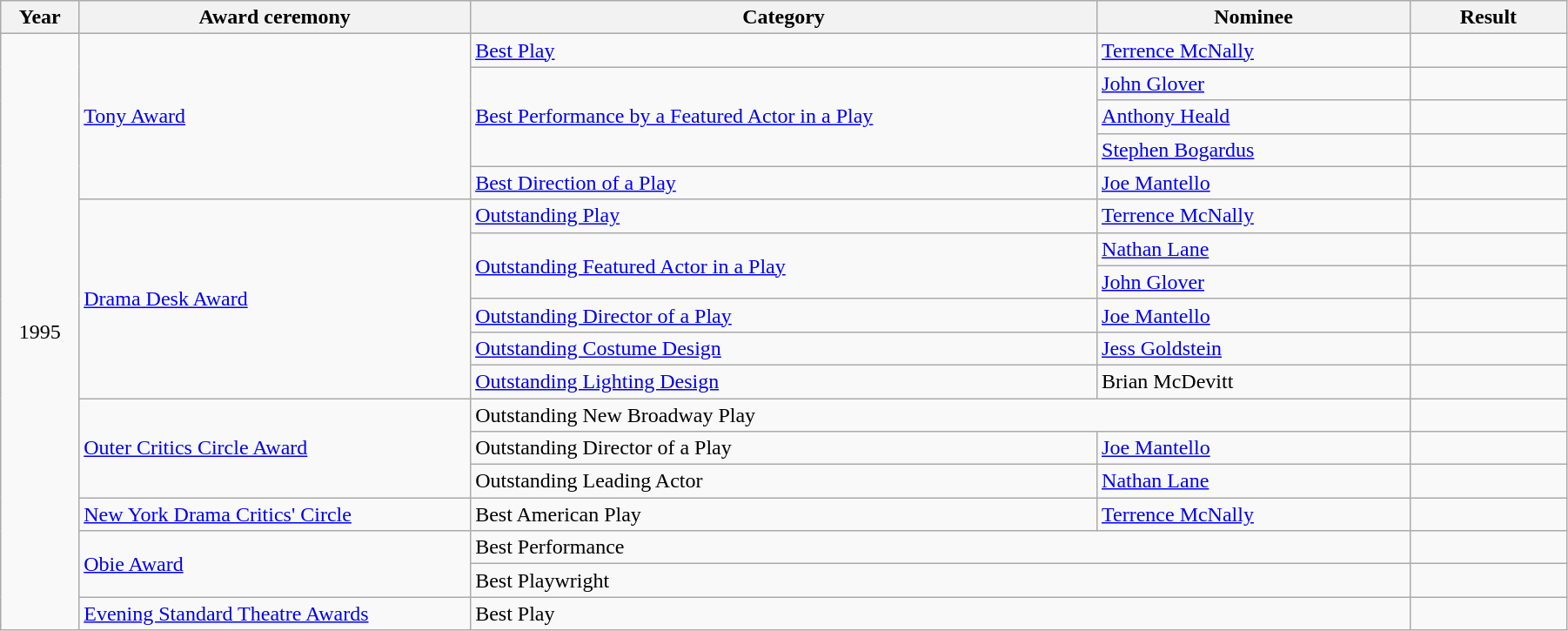<table class="wikitable" width="95%">
<tr>
<th width="5%">Year</th>
<th width="25%">Award ceremony</th>
<th width="40%">Category</th>
<th width="20%">Nominee</th>
<th width="10%">Result</th>
</tr>
<tr>
<td rowspan="18" align="center">1995</td>
<td rowspan="5"><a href='#'>Tony Award</a></td>
<td><a href='#'>Best Play</a></td>
<td><a href='#'>Terrence McNally</a></td>
<td></td>
</tr>
<tr>
<td rowspan="3"><a href='#'>Best Performance by a Featured Actor in a Play</a></td>
<td><a href='#'>John Glover</a></td>
<td></td>
</tr>
<tr>
<td><a href='#'>Anthony Heald</a></td>
<td></td>
</tr>
<tr>
<td><a href='#'>Stephen Bogardus</a></td>
<td></td>
</tr>
<tr>
<td><a href='#'>Best Direction of a Play</a></td>
<td><a href='#'>Joe Mantello</a></td>
<td></td>
</tr>
<tr>
<td rowspan="6"><a href='#'>Drama Desk Award</a></td>
<td><a href='#'>Outstanding Play</a></td>
<td><a href='#'>Terrence McNally</a></td>
<td></td>
</tr>
<tr>
<td rowspan="2"><a href='#'>Outstanding Featured Actor in a Play</a></td>
<td><a href='#'>Nathan Lane</a></td>
<td></td>
</tr>
<tr>
<td><a href='#'>John Glover</a></td>
<td></td>
</tr>
<tr>
<td><a href='#'>Outstanding Director of a Play</a></td>
<td><a href='#'>Joe Mantello</a></td>
<td></td>
</tr>
<tr>
<td><a href='#'>Outstanding Costume Design</a></td>
<td><a href='#'>Jess Goldstein</a></td>
<td></td>
</tr>
<tr>
<td><a href='#'>Outstanding Lighting Design</a></td>
<td>Brian McDevitt</td>
<td></td>
</tr>
<tr>
<td rowspan=3><a href='#'>Outer Critics Circle Award</a></td>
<td colspan=2>Outstanding New Broadway Play</td>
<td></td>
</tr>
<tr>
<td>Outstanding Director of a Play</td>
<td><a href='#'>Joe Mantello</a></td>
<td></td>
</tr>
<tr>
<td>Outstanding Leading Actor</td>
<td><a href='#'>Nathan Lane</a></td>
<td></td>
</tr>
<tr>
<td><a href='#'>New York Drama Critics' Circle</a></td>
<td>Best American Play</td>
<td><a href='#'>Terrence McNally</a></td>
<td></td>
</tr>
<tr>
<td rowspan=2><a href='#'>Obie Award</a></td>
<td colspan=2>Best Performance</td>
<td></td>
</tr>
<tr>
<td colspan=2>Best Playwright</td>
<td></td>
</tr>
<tr>
<td><a href='#'>Evening Standard Theatre Awards</a></td>
<td colspan=2>Best Play</td>
<td></td>
</tr>
</table>
